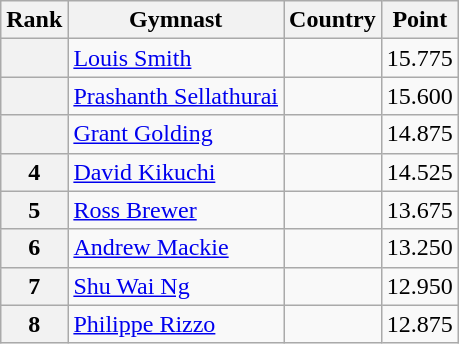<table class="wikitable sortable">
<tr>
<th>Rank</th>
<th>Gymnast</th>
<th>Country</th>
<th>Point</th>
</tr>
<tr>
<th></th>
<td><a href='#'>Louis Smith</a></td>
<td></td>
<td>15.775</td>
</tr>
<tr>
<th></th>
<td><a href='#'>Prashanth Sellathurai</a></td>
<td></td>
<td>15.600</td>
</tr>
<tr>
<th></th>
<td><a href='#'>Grant Golding</a></td>
<td></td>
<td>14.875</td>
</tr>
<tr>
<th>4</th>
<td><a href='#'>David Kikuchi</a></td>
<td></td>
<td>14.525</td>
</tr>
<tr>
<th>5</th>
<td><a href='#'>Ross Brewer</a></td>
<td></td>
<td>13.675</td>
</tr>
<tr>
<th>6</th>
<td><a href='#'>Andrew Mackie</a></td>
<td></td>
<td>13.250</td>
</tr>
<tr>
<th>7</th>
<td><a href='#'>Shu Wai Ng</a></td>
<td></td>
<td>12.950</td>
</tr>
<tr>
<th>8</th>
<td><a href='#'>Philippe Rizzo</a></td>
<td></td>
<td>12.875</td>
</tr>
</table>
